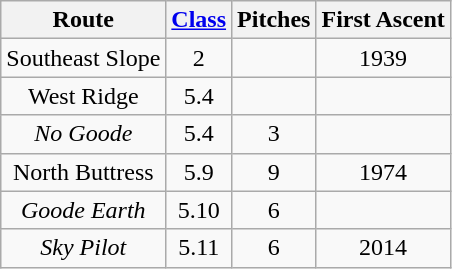<table class="wikitable" style="text-align:center;">
<tr>
<th>Route</th>
<th><a href='#'>Class</a></th>
<th>Pitches</th>
<th>First Ascent</th>
</tr>
<tr>
<td>Southeast Slope</td>
<td>2</td>
<td></td>
<td>1939</td>
</tr>
<tr>
<td>West Ridge</td>
<td>5.4</td>
<td></td>
<td></td>
</tr>
<tr>
<td><em>No Goode</em></td>
<td>5.4</td>
<td>3</td>
<td></td>
</tr>
<tr>
<td>North Buttress</td>
<td>5.9</td>
<td>9</td>
<td>1974</td>
</tr>
<tr>
<td><em>Goode Earth</em></td>
<td>5.10</td>
<td>6</td>
<td></td>
</tr>
<tr>
<td><em>Sky Pilot</em></td>
<td>5.11</td>
<td>6</td>
<td>2014</td>
</tr>
</table>
